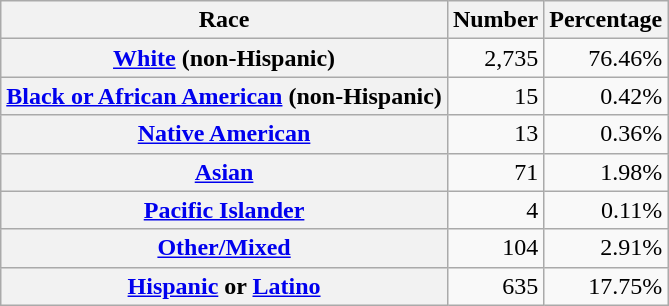<table class="wikitable" style="text-align:right">
<tr>
<th scope="col">Race</th>
<th scope="col">Number</th>
<th scope="col">Percentage</th>
</tr>
<tr>
<th scope="row"><a href='#'>White</a> (non-Hispanic)</th>
<td>2,735</td>
<td>76.46%</td>
</tr>
<tr>
<th scope="row"><a href='#'>Black or African American</a> (non-Hispanic)</th>
<td>15</td>
<td>0.42%</td>
</tr>
<tr>
<th scope="row"><a href='#'>Native American</a></th>
<td>13</td>
<td>0.36%</td>
</tr>
<tr>
<th scope="row"><a href='#'>Asian</a></th>
<td>71</td>
<td>1.98%</td>
</tr>
<tr>
<th scope="row"><a href='#'>Pacific Islander</a></th>
<td>4</td>
<td>0.11%</td>
</tr>
<tr>
<th scope="row"><a href='#'>Other/Mixed</a></th>
<td>104</td>
<td>2.91%</td>
</tr>
<tr>
<th scope="row"><a href='#'>Hispanic</a> or <a href='#'>Latino</a></th>
<td>635</td>
<td>17.75%</td>
</tr>
</table>
